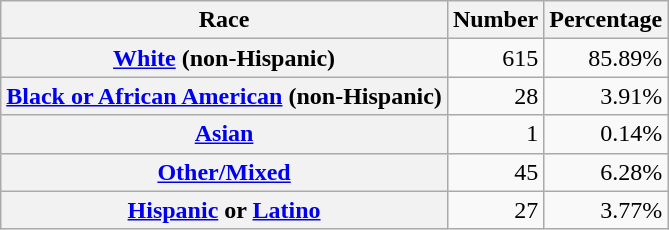<table class="wikitable" style="text-align:right">
<tr>
<th scope="col">Race</th>
<th scope="col">Number</th>
<th scope="col">Percentage</th>
</tr>
<tr>
<th scope="row"><a href='#'>White</a> (non-Hispanic)</th>
<td>615</td>
<td>85.89%</td>
</tr>
<tr>
<th scope="row"><a href='#'>Black or African American</a> (non-Hispanic)</th>
<td>28</td>
<td>3.91%</td>
</tr>
<tr>
<th scope="row"><a href='#'>Asian</a></th>
<td>1</td>
<td>0.14%</td>
</tr>
<tr>
<th scope="row"><a href='#'>Other/Mixed</a></th>
<td>45</td>
<td>6.28%</td>
</tr>
<tr>
<th scope="row"><a href='#'>Hispanic</a> or <a href='#'>Latino</a></th>
<td>27</td>
<td>3.77%</td>
</tr>
</table>
